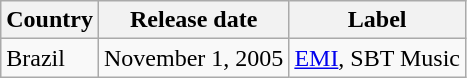<table class="wikitable">
<tr>
<th>Country</th>
<th>Release date</th>
<th>Label</th>
</tr>
<tr>
<td>Brazil</td>
<td>November 1, 2005</td>
<td><a href='#'>EMI</a>, SBT Music</td>
</tr>
</table>
